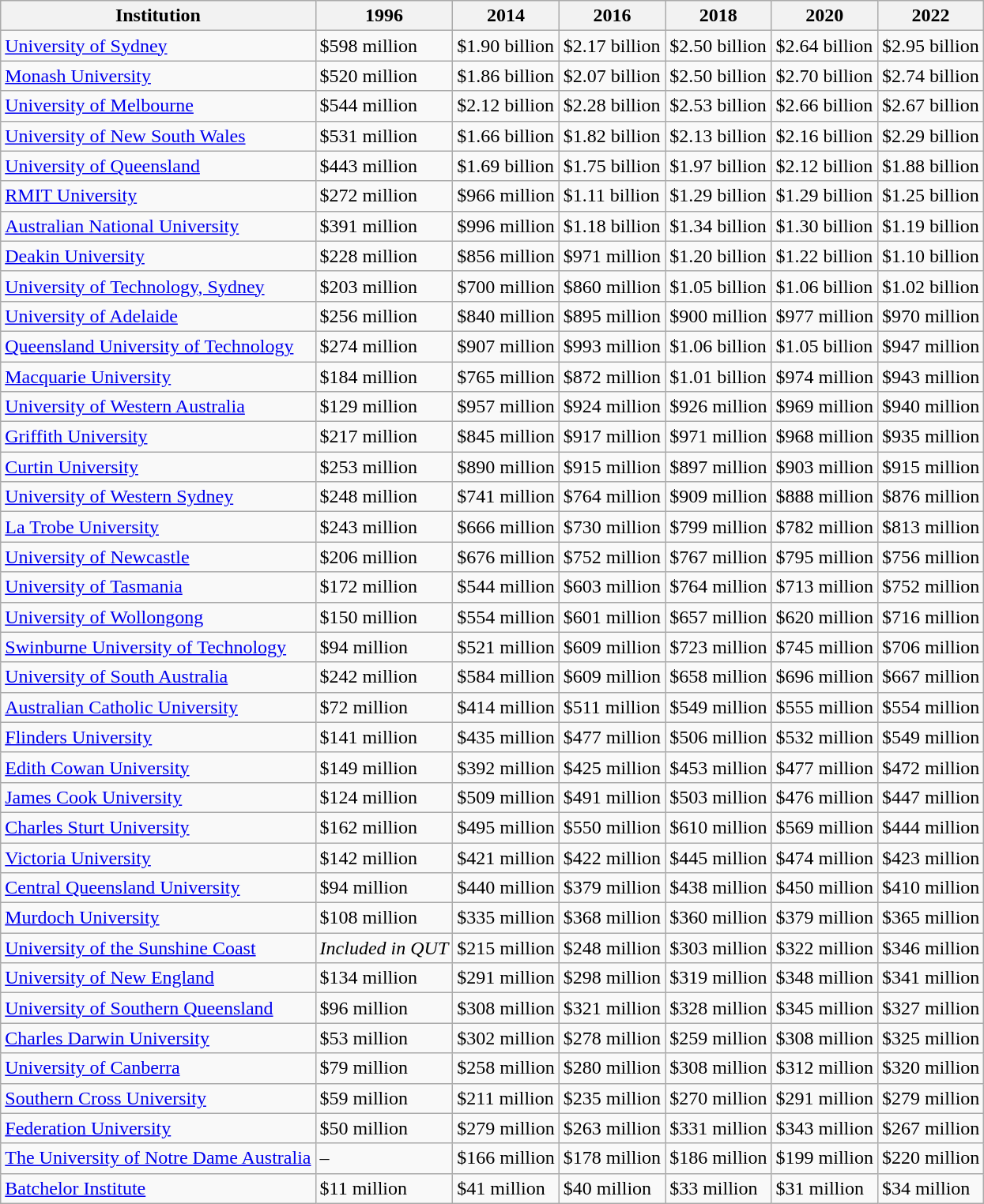<table class="wikitable sortable">
<tr>
<th>Institution</th>
<th>1996</th>
<th>2014</th>
<th>2016</th>
<th>2018</th>
<th>2020</th>
<th>2022</th>
</tr>
<tr>
<td><a href='#'>University of Sydney</a></td>
<td>$598 million</td>
<td>$1.90 billion</td>
<td>$2.17 billion</td>
<td>$2.50 billion</td>
<td>$2.64 billion</td>
<td>$2.95 billion</td>
</tr>
<tr>
<td><a href='#'>Monash University</a></td>
<td>$520 million</td>
<td>$1.86 billion</td>
<td>$2.07 billion</td>
<td>$2.50 billion</td>
<td>$2.70 billion</td>
<td>$2.74 billion</td>
</tr>
<tr>
<td><a href='#'>University of Melbourne</a></td>
<td>$544 million</td>
<td>$2.12 billion</td>
<td>$2.28 billion</td>
<td>$2.53 billion</td>
<td>$2.66 billion</td>
<td>$2.67 billion</td>
</tr>
<tr>
<td><a href='#'>University of New South Wales</a></td>
<td>$531 million</td>
<td>$1.66 billion</td>
<td>$1.82 billion</td>
<td>$2.13 billion</td>
<td>$2.16 billion</td>
<td>$2.29 billion</td>
</tr>
<tr>
<td><a href='#'>University of Queensland</a></td>
<td>$443 million</td>
<td>$1.69 billion</td>
<td>$1.75 billion</td>
<td>$1.97 billion</td>
<td>$2.12 billion</td>
<td>$1.88 billion</td>
</tr>
<tr>
<td><a href='#'>RMIT University</a></td>
<td>$272 million</td>
<td>$966 million</td>
<td>$1.11 billion</td>
<td>$1.29 billion</td>
<td>$1.29 billion</td>
<td>$1.25 billion</td>
</tr>
<tr>
<td><a href='#'>Australian National University</a></td>
<td>$391 million</td>
<td>$996 million</td>
<td>$1.18 billion</td>
<td>$1.34 billion</td>
<td>$1.30 billion</td>
<td>$1.19 billion</td>
</tr>
<tr>
<td><a href='#'>Deakin University</a></td>
<td>$228 million</td>
<td>$856 million</td>
<td>$971 million</td>
<td>$1.20 billion</td>
<td>$1.22 billion</td>
<td>$1.10 billion</td>
</tr>
<tr>
<td><a href='#'>University of Technology, Sydney</a></td>
<td>$203 million</td>
<td>$700 million</td>
<td>$860 million</td>
<td>$1.05 billion</td>
<td>$1.06 billion</td>
<td>$1.02 billion</td>
</tr>
<tr>
<td><a href='#'>University of Adelaide</a></td>
<td>$256 million</td>
<td>$840 million</td>
<td>$895 million</td>
<td>$900 million</td>
<td>$977 million</td>
<td>$970 million</td>
</tr>
<tr>
<td><a href='#'>Queensland University of Technology</a></td>
<td>$274 million</td>
<td>$907 million</td>
<td>$993 million</td>
<td>$1.06 billion</td>
<td>$1.05 billion</td>
<td>$947 million</td>
</tr>
<tr>
<td><a href='#'>Macquarie University</a></td>
<td>$184 million</td>
<td>$765 million</td>
<td>$872 million</td>
<td>$1.01 billion</td>
<td>$974 million</td>
<td>$943 million</td>
</tr>
<tr>
<td><a href='#'>University of Western Australia</a></td>
<td>$129 million</td>
<td>$957 million</td>
<td>$924 million</td>
<td>$926 million</td>
<td>$969 million</td>
<td>$940 million</td>
</tr>
<tr>
<td><a href='#'>Griffith University</a></td>
<td>$217 million</td>
<td>$845 million</td>
<td>$917 million</td>
<td>$971 million</td>
<td>$968 million</td>
<td>$935 million</td>
</tr>
<tr>
<td><a href='#'>Curtin University</a></td>
<td>$253 million</td>
<td>$890 million</td>
<td>$915 million</td>
<td>$897 million</td>
<td>$903 million</td>
<td>$915 million</td>
</tr>
<tr>
<td><a href='#'>University of Western Sydney</a></td>
<td>$248 million</td>
<td>$741 million</td>
<td>$764 million</td>
<td>$909 million</td>
<td>$888 million</td>
<td>$876 million</td>
</tr>
<tr>
<td><a href='#'>La Trobe University</a></td>
<td>$243 million</td>
<td>$666 million</td>
<td>$730 million</td>
<td>$799 million</td>
<td>$782 million</td>
<td>$813 million</td>
</tr>
<tr>
<td><a href='#'>University of Newcastle</a></td>
<td>$206 million</td>
<td>$676 million</td>
<td>$752 million</td>
<td>$767 million</td>
<td>$795 million</td>
<td>$756 million</td>
</tr>
<tr>
<td><a href='#'>University of Tasmania</a></td>
<td>$172 million</td>
<td>$544 million</td>
<td>$603 million</td>
<td>$764 million</td>
<td>$713 million</td>
<td>$752 million</td>
</tr>
<tr>
<td><a href='#'>University of Wollongong</a></td>
<td>$150 million</td>
<td>$554 million</td>
<td>$601 million</td>
<td>$657 million</td>
<td>$620 million</td>
<td>$716 million</td>
</tr>
<tr>
<td><a href='#'>Swinburne University of Technology</a></td>
<td>$94 million</td>
<td>$521 million</td>
<td>$609 million</td>
<td>$723 million</td>
<td>$745 million</td>
<td>$706 million</td>
</tr>
<tr>
<td><a href='#'>University of South Australia</a></td>
<td>$242 million</td>
<td>$584 million</td>
<td>$609 million</td>
<td>$658 million</td>
<td>$696 million</td>
<td>$667 million</td>
</tr>
<tr>
<td><a href='#'>Australian Catholic University</a></td>
<td>$72 million</td>
<td>$414 million</td>
<td>$511 million</td>
<td>$549 million</td>
<td>$555 million</td>
<td>$554 million</td>
</tr>
<tr>
<td><a href='#'>Flinders University</a></td>
<td>$141 million</td>
<td>$435 million</td>
<td>$477 million</td>
<td>$506 million</td>
<td>$532 million</td>
<td>$549 million</td>
</tr>
<tr>
<td><a href='#'>Edith Cowan University</a></td>
<td>$149 million</td>
<td>$392 million</td>
<td>$425 million</td>
<td>$453 million</td>
<td>$477 million</td>
<td>$472 million</td>
</tr>
<tr>
<td><a href='#'>James Cook University</a></td>
<td>$124 million</td>
<td>$509 million</td>
<td>$491 million</td>
<td>$503 million</td>
<td>$476 million</td>
<td>$447 million</td>
</tr>
<tr>
<td><a href='#'>Charles Sturt University</a></td>
<td>$162 million</td>
<td>$495 million</td>
<td>$550 million</td>
<td>$610 million</td>
<td>$569 million</td>
<td>$444 million</td>
</tr>
<tr>
<td><a href='#'>Victoria University</a></td>
<td>$142 million</td>
<td>$421 million</td>
<td>$422 million</td>
<td>$445 million</td>
<td>$474 million</td>
<td>$423 million</td>
</tr>
<tr>
<td><a href='#'>Central Queensland University</a></td>
<td>$94 million</td>
<td>$440 million</td>
<td>$379 million</td>
<td>$438 million</td>
<td>$450 million</td>
<td>$410 million</td>
</tr>
<tr>
<td><a href='#'>Murdoch University</a></td>
<td>$108 million</td>
<td>$335 million</td>
<td>$368 million</td>
<td>$360 million</td>
<td>$379 million</td>
<td>$365 million</td>
</tr>
<tr>
<td><a href='#'>University of the Sunshine Coast</a></td>
<td><em>Included in QUT</em></td>
<td>$215 million</td>
<td>$248 million</td>
<td>$303 million</td>
<td>$322 million</td>
<td>$346 million</td>
</tr>
<tr>
<td><a href='#'>University of New England</a></td>
<td>$134 million</td>
<td>$291 million</td>
<td>$298 million</td>
<td>$319 million</td>
<td>$348 million</td>
<td>$341 million</td>
</tr>
<tr>
<td><a href='#'>University of Southern Queensland</a></td>
<td>$96 million</td>
<td>$308 million</td>
<td>$321 million</td>
<td>$328 million</td>
<td>$345 million</td>
<td>$327 million</td>
</tr>
<tr>
<td><a href='#'>Charles Darwin University</a></td>
<td>$53 million</td>
<td>$302 million</td>
<td>$278 million</td>
<td>$259 million</td>
<td>$308 million</td>
<td>$325 million</td>
</tr>
<tr>
<td><a href='#'>University of Canberra</a></td>
<td>$79 million</td>
<td>$258 million</td>
<td>$280 million</td>
<td>$308 million</td>
<td>$312 million</td>
<td>$320 million</td>
</tr>
<tr>
<td><a href='#'>Southern Cross University</a></td>
<td>$59 million</td>
<td>$211 million</td>
<td>$235 million</td>
<td>$270 million</td>
<td>$291 million</td>
<td>$279 million</td>
</tr>
<tr>
<td><a href='#'>Federation University</a></td>
<td>$50 million</td>
<td>$279 million</td>
<td>$263 million</td>
<td>$331 million</td>
<td>$343 million</td>
<td>$267 million</td>
</tr>
<tr>
<td><a href='#'>The University of Notre Dame Australia</a></td>
<td>–</td>
<td>$166 million</td>
<td>$178 million</td>
<td>$186 million</td>
<td>$199 million</td>
<td>$220 million</td>
</tr>
<tr>
<td><a href='#'>Batchelor Institute</a></td>
<td>$11 million</td>
<td>$41 million</td>
<td>$40 million</td>
<td>$33 million</td>
<td>$31 million</td>
<td>$34 million</td>
</tr>
</table>
